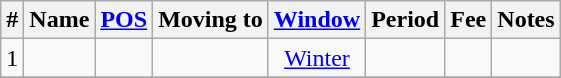<table class="wikitable sortable" style="text-align:center">
<tr>
<th>#</th>
<th>Name</th>
<th><a href='#'>POS</a></th>
<th>Moving to</th>
<th><a href='#'>Window</a></th>
<th>Period</th>
<th>Fee</th>
<th>Notes</th>
</tr>
<tr>
<td>1</td>
<td align=left></td>
<td></td>
<td align=left></td>
<td><a href='#'>Winter</a></td>
<td></td>
<td></td>
<td></td>
</tr>
<tr>
</tr>
</table>
